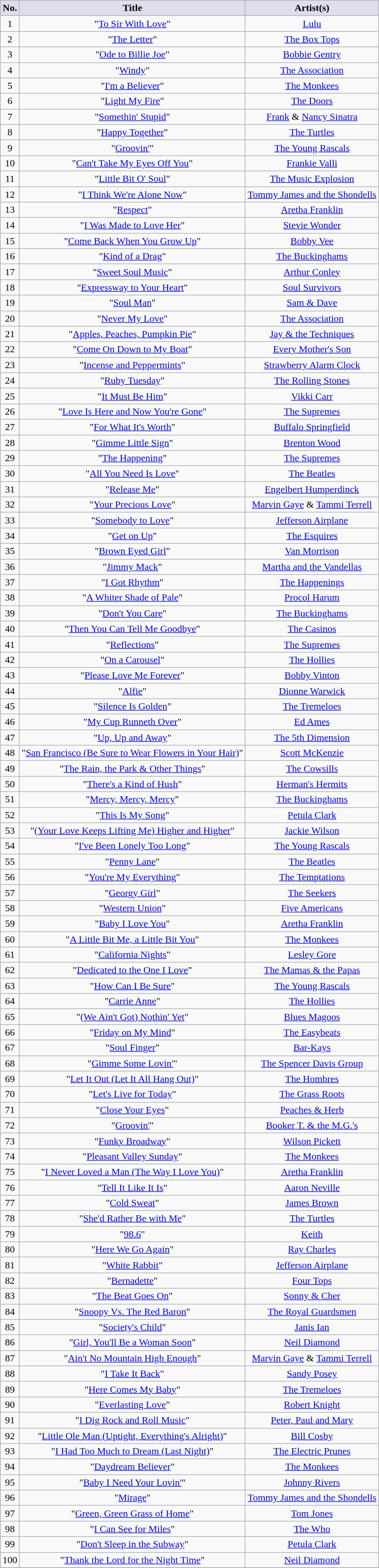<table class="wikitable sortable" style="text-align: center">
<tr>
<th scope="col" style="background:#dde;">No.</th>
<th scope="col" style="background:#dde;">Title</th>
<th scope="col" style="background:#dde;">Artist(s)</th>
</tr>
<tr>
<td>1</td>
<td>"<a href='#'>To Sir With Love</a>"</td>
<td><a href='#'>Lulu</a></td>
</tr>
<tr>
<td>2</td>
<td>"<a href='#'>The Letter</a>"</td>
<td><a href='#'>The Box Tops</a></td>
</tr>
<tr>
<td>3</td>
<td>"<a href='#'>Ode to Billie Joe</a>"</td>
<td><a href='#'>Bobbie Gentry</a></td>
</tr>
<tr>
<td>4</td>
<td>"<a href='#'>Windy</a>"</td>
<td><a href='#'>The Association</a></td>
</tr>
<tr>
<td>5</td>
<td>"<a href='#'>I'm a Believer</a>"</td>
<td><a href='#'>The Monkees</a></td>
</tr>
<tr>
<td>6</td>
<td>"<a href='#'>Light My Fire</a>"</td>
<td><a href='#'>The Doors</a></td>
</tr>
<tr>
<td>7</td>
<td>"<a href='#'>Somethin' Stupid</a>"</td>
<td><a href='#'>Frank</a> & <a href='#'>Nancy Sinatra</a></td>
</tr>
<tr>
<td>8</td>
<td>"<a href='#'>Happy Together</a>"</td>
<td><a href='#'>The Turtles</a></td>
</tr>
<tr>
<td>9</td>
<td>"<a href='#'>Groovin'</a>"</td>
<td><a href='#'>The Young Rascals</a></td>
</tr>
<tr>
<td>10</td>
<td>"<a href='#'>Can't Take My Eyes Off You</a>"</td>
<td><a href='#'>Frankie Valli</a></td>
</tr>
<tr>
<td>11</td>
<td>"<a href='#'>Little Bit O' Soul</a>"</td>
<td><a href='#'>The Music Explosion</a></td>
</tr>
<tr>
<td>12</td>
<td>"<a href='#'>I Think We're Alone Now</a>"</td>
<td><a href='#'>Tommy James and the Shondells</a></td>
</tr>
<tr>
<td>13</td>
<td>"<a href='#'>Respect</a>"</td>
<td><a href='#'>Aretha Franklin</a></td>
</tr>
<tr>
<td>14</td>
<td>"<a href='#'>I Was Made to Love Her</a>"</td>
<td><a href='#'>Stevie Wonder</a></td>
</tr>
<tr>
<td>15</td>
<td>"<a href='#'>Come Back When You Grow Up</a>"</td>
<td><a href='#'>Bobby Vee</a></td>
</tr>
<tr>
<td>16</td>
<td>"<a href='#'>Kind of a Drag</a>"</td>
<td><a href='#'>The Buckinghams</a></td>
</tr>
<tr>
<td>17</td>
<td>"<a href='#'>Sweet Soul Music</a>"</td>
<td><a href='#'>Arthur Conley</a></td>
</tr>
<tr>
<td>18</td>
<td>"<a href='#'>Expressway to Your Heart</a>"</td>
<td><a href='#'>Soul Survivors</a></td>
</tr>
<tr>
<td>19</td>
<td>"<a href='#'>Soul Man</a>"</td>
<td><a href='#'>Sam & Dave</a></td>
</tr>
<tr>
<td>20</td>
<td>"<a href='#'>Never My Love</a>"</td>
<td><a href='#'>The Association</a></td>
</tr>
<tr>
<td>21</td>
<td>"<a href='#'>Apples, Peaches, Pumpkin Pie</a>"</td>
<td><a href='#'>Jay & the Techniques</a></td>
</tr>
<tr>
<td>22</td>
<td>"<a href='#'>Come On Down to My Boat</a>"</td>
<td><a href='#'>Every Mother's Son</a></td>
</tr>
<tr>
<td>23</td>
<td>"<a href='#'>Incense and Peppermints</a>"</td>
<td><a href='#'>Strawberry Alarm Clock</a></td>
</tr>
<tr>
<td>24</td>
<td>"<a href='#'>Ruby Tuesday</a>"</td>
<td><a href='#'>The Rolling Stones</a></td>
</tr>
<tr>
<td>25</td>
<td>"<a href='#'>It Must Be Him</a>"</td>
<td><a href='#'>Vikki Carr</a></td>
</tr>
<tr>
<td>26</td>
<td>"<a href='#'>Love Is Here and Now You're Gone</a>"</td>
<td><a href='#'>The Supremes</a></td>
</tr>
<tr>
<td>27</td>
<td>"<a href='#'>For What It's Worth</a>"</td>
<td><a href='#'>Buffalo Springfield</a></td>
</tr>
<tr>
<td>28</td>
<td>"<a href='#'>Gimme Little Sign</a>"</td>
<td><a href='#'>Brenton Wood</a></td>
</tr>
<tr>
<td>29</td>
<td>"<a href='#'>The Happening</a>"</td>
<td><a href='#'>The Supremes</a></td>
</tr>
<tr>
<td>30</td>
<td>"<a href='#'>All You Need Is Love</a>"</td>
<td><a href='#'>The Beatles</a></td>
</tr>
<tr>
<td>31</td>
<td>"<a href='#'>Release Me</a>"</td>
<td><a href='#'>Engelbert Humperdinck</a></td>
</tr>
<tr>
<td>32</td>
<td>"<a href='#'>Your Precious Love</a>"</td>
<td><a href='#'>Marvin Gaye</a> & <a href='#'>Tammi Terrell</a></td>
</tr>
<tr>
<td>33</td>
<td>"<a href='#'>Somebody to Love</a>"</td>
<td><a href='#'>Jefferson Airplane</a></td>
</tr>
<tr>
<td>34</td>
<td>"<a href='#'>Get on Up</a>"</td>
<td><a href='#'>The Esquires</a></td>
</tr>
<tr>
<td>35</td>
<td>"<a href='#'>Brown Eyed Girl</a>"</td>
<td><a href='#'>Van Morrison</a></td>
</tr>
<tr>
<td>36</td>
<td>"<a href='#'>Jimmy Mack</a>"</td>
<td><a href='#'>Martha and the Vandellas</a></td>
</tr>
<tr>
<td>37</td>
<td>"<a href='#'>I Got Rhythm</a>"</td>
<td><a href='#'>The Happenings</a></td>
</tr>
<tr>
<td>38</td>
<td>"<a href='#'>A Whiter Shade of Pale</a>"</td>
<td><a href='#'>Procol Harum</a></td>
</tr>
<tr>
<td>39</td>
<td>"<a href='#'>Don't You Care</a>"</td>
<td><a href='#'>The Buckinghams</a></td>
</tr>
<tr>
<td>40</td>
<td>"<a href='#'>Then You Can Tell Me Goodbye</a>"</td>
<td><a href='#'>The Casinos</a></td>
</tr>
<tr>
<td>41</td>
<td>"<a href='#'>Reflections</a>"</td>
<td><a href='#'>The Supremes</a></td>
</tr>
<tr>
<td>42</td>
<td>"<a href='#'>On a Carousel</a>"</td>
<td><a href='#'>The Hollies</a></td>
</tr>
<tr>
<td>43</td>
<td>"<a href='#'>Please Love Me Forever</a>"</td>
<td><a href='#'>Bobby Vinton</a></td>
</tr>
<tr>
<td>44</td>
<td>"<a href='#'>Alfie</a>"</td>
<td><a href='#'>Dionne Warwick</a></td>
</tr>
<tr>
<td>45</td>
<td>"<a href='#'>Silence Is Golden</a>"</td>
<td><a href='#'>The Tremeloes</a></td>
</tr>
<tr>
<td>46</td>
<td>"<a href='#'>My Cup Runneth Over</a>"</td>
<td><a href='#'>Ed Ames</a></td>
</tr>
<tr>
<td>47</td>
<td>"<a href='#'>Up, Up and Away</a>"</td>
<td><a href='#'>The 5th Dimension</a></td>
</tr>
<tr>
<td>48</td>
<td>"<a href='#'>San Francisco (Be Sure to Wear Flowers in Your Hair)</a>"</td>
<td><a href='#'>Scott McKenzie</a></td>
</tr>
<tr>
<td>49</td>
<td>"<a href='#'>The Rain, the Park & Other Things</a>"</td>
<td><a href='#'>The Cowsills</a></td>
</tr>
<tr>
<td>50</td>
<td>"<a href='#'>There's a Kind of Hush</a>"</td>
<td><a href='#'>Herman's Hermits</a></td>
</tr>
<tr>
<td>51</td>
<td>"<a href='#'>Mercy, Mercy, Mercy</a>"</td>
<td><a href='#'>The Buckinghams</a></td>
</tr>
<tr>
<td>52</td>
<td>"<a href='#'>This Is My Song</a>"</td>
<td><a href='#'>Petula Clark</a></td>
</tr>
<tr>
<td>53</td>
<td>"<a href='#'>(Your Love Keeps Lifting Me) Higher and Higher</a>"</td>
<td><a href='#'>Jackie Wilson</a></td>
</tr>
<tr>
<td>54</td>
<td>"<a href='#'>I've Been Lonely Too Long</a>"</td>
<td><a href='#'>The Young Rascals</a></td>
</tr>
<tr>
<td>55</td>
<td>"<a href='#'>Penny Lane</a>"</td>
<td><a href='#'>The Beatles</a></td>
</tr>
<tr>
<td>56</td>
<td>"<a href='#'>You're My Everything</a>"</td>
<td><a href='#'>The Temptations</a></td>
</tr>
<tr>
<td>57</td>
<td>"<a href='#'>Georgy Girl</a>"</td>
<td><a href='#'>The Seekers</a></td>
</tr>
<tr>
<td>58</td>
<td>"<a href='#'>Western Union</a>"</td>
<td><a href='#'>Five Americans</a></td>
</tr>
<tr>
<td>59</td>
<td>"<a href='#'>Baby I Love You</a>"</td>
<td><a href='#'>Aretha Franklin</a></td>
</tr>
<tr>
<td>60</td>
<td>"<a href='#'>A Little Bit Me, a Little Bit You</a>"</td>
<td><a href='#'>The Monkees</a></td>
</tr>
<tr>
<td>61</td>
<td>"<a href='#'>California Nights</a>"</td>
<td><a href='#'>Lesley Gore</a></td>
</tr>
<tr>
<td>62</td>
<td>"<a href='#'>Dedicated to the One I Love</a>"</td>
<td><a href='#'>The Mamas & the Papas</a></td>
</tr>
<tr>
<td>63</td>
<td>"<a href='#'>How Can I Be Sure</a>"</td>
<td><a href='#'>The Young Rascals</a></td>
</tr>
<tr>
<td>64</td>
<td>"<a href='#'>Carrie Anne</a>"</td>
<td><a href='#'>The Hollies</a></td>
</tr>
<tr>
<td>65</td>
<td>"<a href='#'>(We Ain't Got) Nothin' Yet</a>"</td>
<td><a href='#'>Blues Magoos</a></td>
</tr>
<tr>
<td>66</td>
<td>"<a href='#'>Friday on My Mind</a>"</td>
<td><a href='#'>The Easybeats</a></td>
</tr>
<tr>
<td>67</td>
<td>"<a href='#'>Soul Finger</a>"</td>
<td><a href='#'>Bar-Kays</a></td>
</tr>
<tr>
<td>68</td>
<td>"<a href='#'>Gimme Some Lovin'</a>"</td>
<td><a href='#'>The Spencer Davis Group</a></td>
</tr>
<tr>
<td>69</td>
<td>"<a href='#'>Let It Out (Let It All Hang Out)</a>"</td>
<td><a href='#'>The Hombres</a></td>
</tr>
<tr>
<td>70</td>
<td>"<a href='#'>Let's Live for Today</a>"</td>
<td><a href='#'>The Grass Roots</a></td>
</tr>
<tr>
<td>71</td>
<td>"<a href='#'>Close Your Eyes</a>"</td>
<td><a href='#'>Peaches & Herb</a></td>
</tr>
<tr>
<td>72</td>
<td>"<a href='#'>Groovin'</a>"</td>
<td><a href='#'>Booker T. & the M.G.'s</a></td>
</tr>
<tr>
<td>73</td>
<td>"<a href='#'>Funky Broadway</a>"</td>
<td><a href='#'>Wilson Pickett</a></td>
</tr>
<tr>
<td>74</td>
<td>"<a href='#'>Pleasant Valley Sunday</a>"</td>
<td><a href='#'>The Monkees</a></td>
</tr>
<tr>
<td>75</td>
<td>"<a href='#'>I Never Loved a Man (The Way I Love You)</a>"</td>
<td><a href='#'>Aretha Franklin</a></td>
</tr>
<tr>
<td>76</td>
<td>"<a href='#'>Tell It Like It Is</a>"</td>
<td><a href='#'>Aaron Neville</a></td>
</tr>
<tr>
<td>77</td>
<td>"<a href='#'>Cold Sweat</a>"</td>
<td><a href='#'>James Brown</a></td>
</tr>
<tr>
<td>78</td>
<td>"<a href='#'>She'd Rather Be with Me</a>"</td>
<td><a href='#'>The Turtles</a></td>
</tr>
<tr>
<td>79</td>
<td>"<a href='#'>98.6</a>"</td>
<td><a href='#'>Keith</a></td>
</tr>
<tr>
<td>80</td>
<td>"<a href='#'>Here We Go Again</a>"</td>
<td><a href='#'>Ray Charles</a></td>
</tr>
<tr>
<td>81</td>
<td>"<a href='#'>White Rabbit</a>"</td>
<td><a href='#'>Jefferson Airplane</a></td>
</tr>
<tr>
<td>82</td>
<td>"<a href='#'>Bernadette</a>"</td>
<td><a href='#'>Four Tops</a></td>
</tr>
<tr>
<td>83</td>
<td>"<a href='#'>The Beat Goes On</a>"</td>
<td><a href='#'>Sonny & Cher</a></td>
</tr>
<tr>
<td>84</td>
<td>"<a href='#'>Snoopy Vs. The Red Baron</a>"</td>
<td><a href='#'>The Royal Guardsmen</a></td>
</tr>
<tr>
<td>85</td>
<td>"<a href='#'>Society's Child</a>"</td>
<td><a href='#'>Janis Ian</a></td>
</tr>
<tr>
<td>86</td>
<td>"<a href='#'>Girl, You'll Be a Woman Soon</a>"</td>
<td><a href='#'>Neil Diamond</a></td>
</tr>
<tr>
<td>87</td>
<td>"<a href='#'>Ain't No Mountain High Enough</a>"</td>
<td><a href='#'>Marvin Gaye</a> & <a href='#'>Tammi Terrell</a></td>
</tr>
<tr>
<td>88</td>
<td>"<a href='#'>I Take It Back</a>"</td>
<td><a href='#'>Sandy Posey</a></td>
</tr>
<tr>
<td>89</td>
<td>"<a href='#'>Here Comes My Baby</a>"</td>
<td><a href='#'>The Tremeloes</a></td>
</tr>
<tr>
<td>90</td>
<td>"<a href='#'>Everlasting Love</a>"</td>
<td><a href='#'>Robert Knight</a></td>
</tr>
<tr>
<td>91</td>
<td>"<a href='#'>I Dig Rock and Roll Music</a>"</td>
<td><a href='#'>Peter, Paul and Mary</a></td>
</tr>
<tr>
<td>92</td>
<td>"<a href='#'>Little Ole Man (Uptight, Everything's Alright)</a>"</td>
<td><a href='#'>Bill Cosby</a></td>
</tr>
<tr>
<td>93</td>
<td>"<a href='#'>I Had Too Much to Dream (Last Night)</a>"</td>
<td><a href='#'>The Electric Prunes</a></td>
</tr>
<tr>
<td>94</td>
<td>"<a href='#'>Daydream Believer</a>"</td>
<td><a href='#'>The Monkees</a></td>
</tr>
<tr>
<td>95</td>
<td>"<a href='#'>Baby I Need Your Lovin'</a>"</td>
<td><a href='#'>Johnny Rivers</a></td>
</tr>
<tr>
<td>96</td>
<td>"<a href='#'>Mirage</a>"</td>
<td><a href='#'>Tommy James and the Shondells</a></td>
</tr>
<tr>
<td>97</td>
<td>"<a href='#'>Green, Green Grass of Home</a>"</td>
<td><a href='#'>Tom Jones</a></td>
</tr>
<tr>
<td>98</td>
<td>"<a href='#'>I Can See for Miles</a>"</td>
<td><a href='#'>The Who</a></td>
</tr>
<tr>
<td>99</td>
<td>"<a href='#'>Don't Sleep in the Subway</a>"</td>
<td><a href='#'>Petula Clark</a></td>
</tr>
<tr>
<td>100</td>
<td>"<a href='#'>Thank the Lord for the Night Time</a>"</td>
<td><a href='#'>Neil Diamond</a></td>
</tr>
<tr>
</tr>
</table>
